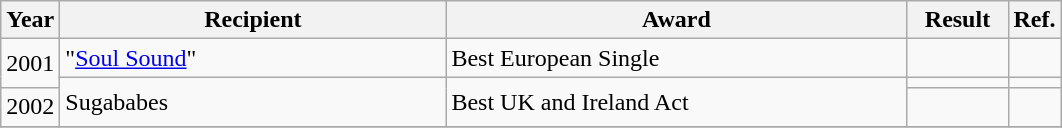<table class="wikitable">
<tr>
<th>Year</th>
<th width="250">Recipient</th>
<th width="300">Award</th>
<th width="60">Result</th>
<th>Ref.</th>
</tr>
<tr>
<td rowspan="2">2001</td>
<td>"<a href='#'>Soul Sound</a>"</td>
<td>Best European Single</td>
<td></td>
<td align="center"></td>
</tr>
<tr>
<td rowspan="2">Sugababes</td>
<td rowspan="2">Best UK and Ireland Act</td>
<td></td>
<td align="center"></td>
</tr>
<tr>
<td>2002</td>
<td></td>
<td align="center"></td>
</tr>
<tr>
</tr>
</table>
